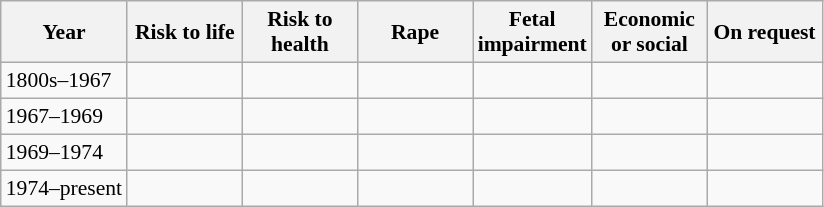<table class="wikitable sortable collapsible" style="font-size:90%; line-height:1.2">
<tr>
<th>Year</th>
<th style=width:70px>Risk to life</th>
<th style=width:70px>Risk to health</th>
<th style=width:70px>Rape</th>
<th style=width:70px>Fetal impairment</th>
<th style=width:70px>Economic or social</th>
<th style=width:70px>On request</th>
</tr>
<tr>
<td>1800s–1967</td>
<td></td>
<td></td>
<td></td>
<td></td>
<td></td>
<td></td>
</tr>
<tr>
<td>1967–1969</td>
<td></td>
<td></td>
<td></td>
<td></td>
<td></td>
<td></td>
</tr>
<tr>
<td>1969–1974</td>
<td></td>
<td></td>
<td></td>
<td></td>
<td></td>
<td></td>
</tr>
<tr>
<td>1974–present</td>
<td></td>
<td></td>
<td></td>
<td></td>
<td></td>
<td></td>
</tr>
</table>
